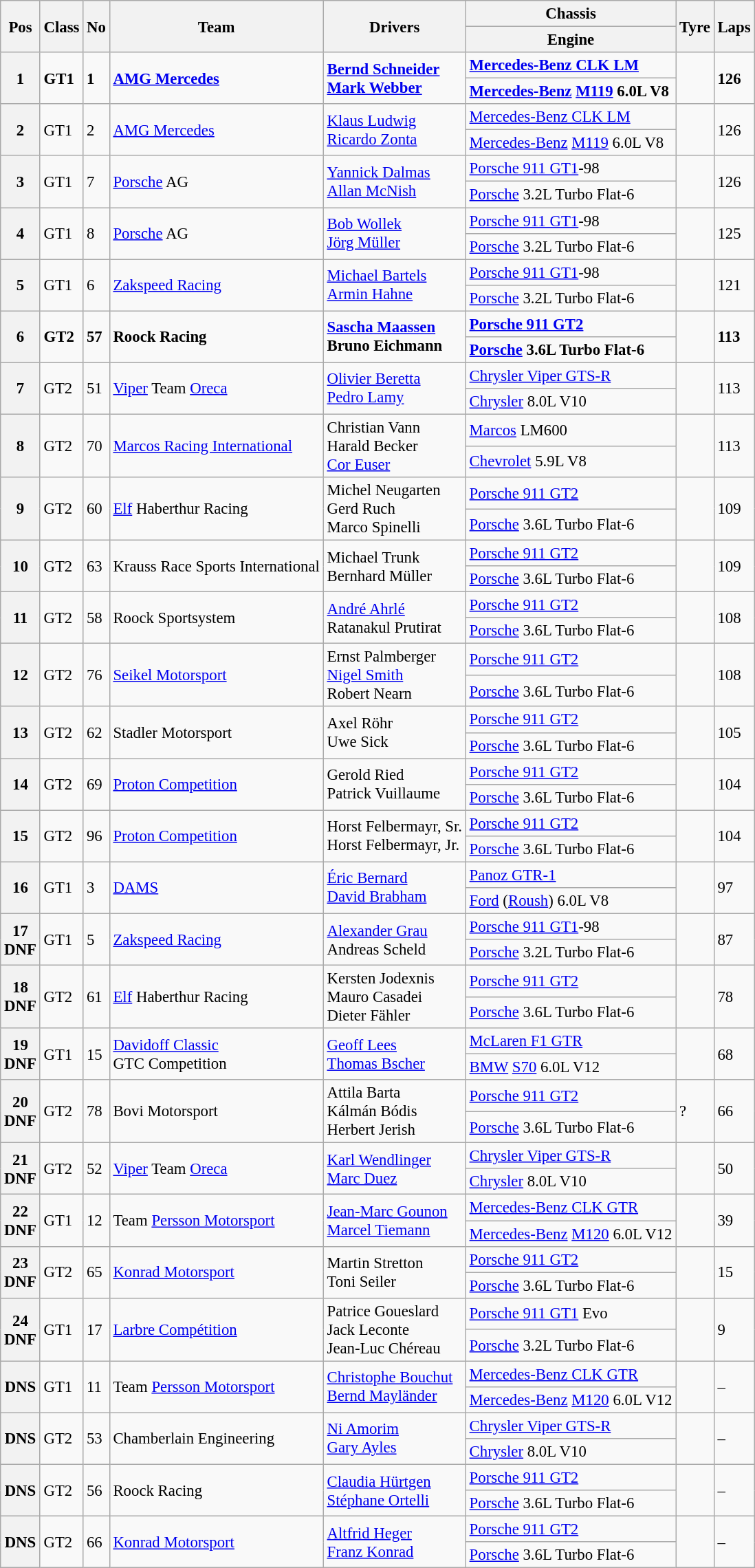<table class="wikitable" style="font-size: 95%;">
<tr>
<th rowspan=2>Pos</th>
<th rowspan=2>Class</th>
<th rowspan=2>No</th>
<th rowspan=2>Team</th>
<th rowspan=2>Drivers</th>
<th>Chassis</th>
<th rowspan=2>Tyre</th>
<th rowspan=2>Laps</th>
</tr>
<tr>
<th>Engine</th>
</tr>
<tr style="font-weight:bold">
<th rowspan=2>1</th>
<td rowspan=2>GT1</td>
<td rowspan=2>1</td>
<td rowspan=2> <a href='#'>AMG Mercedes</a></td>
<td rowspan=2> <a href='#'>Bernd Schneider</a><br> <a href='#'>Mark Webber</a></td>
<td><a href='#'>Mercedes-Benz CLK LM</a></td>
<td rowspan=2></td>
<td rowspan=2>126</td>
</tr>
<tr style="font-weight:bold">
<td><a href='#'>Mercedes-Benz</a> <a href='#'>M119</a> 6.0L V8</td>
</tr>
<tr>
<th rowspan=2>2</th>
<td rowspan=2>GT1</td>
<td rowspan=2>2</td>
<td rowspan=2> <a href='#'>AMG Mercedes</a></td>
<td rowspan=2> <a href='#'>Klaus Ludwig</a><br> <a href='#'>Ricardo Zonta</a></td>
<td><a href='#'>Mercedes-Benz CLK LM</a></td>
<td rowspan=2></td>
<td rowspan=2>126</td>
</tr>
<tr>
<td><a href='#'>Mercedes-Benz</a> <a href='#'>M119</a> 6.0L V8</td>
</tr>
<tr>
<th rowspan=2>3</th>
<td rowspan=2>GT1</td>
<td rowspan=2>7</td>
<td rowspan=2> <a href='#'>Porsche</a> AG</td>
<td rowspan=2> <a href='#'>Yannick Dalmas</a><br> <a href='#'>Allan McNish</a></td>
<td><a href='#'>Porsche 911 GT1</a>-98</td>
<td rowspan=2></td>
<td rowspan=2>126</td>
</tr>
<tr>
<td><a href='#'>Porsche</a> 3.2L Turbo Flat-6</td>
</tr>
<tr>
<th rowspan=2>4</th>
<td rowspan=2>GT1</td>
<td rowspan=2>8</td>
<td rowspan=2> <a href='#'>Porsche</a> AG</td>
<td rowspan=2> <a href='#'>Bob Wollek</a><br> <a href='#'>Jörg Müller</a></td>
<td><a href='#'>Porsche 911 GT1</a>-98</td>
<td rowspan=2></td>
<td rowspan=2>125</td>
</tr>
<tr>
<td><a href='#'>Porsche</a> 3.2L Turbo Flat-6</td>
</tr>
<tr>
<th rowspan=2>5</th>
<td rowspan=2>GT1</td>
<td rowspan=2>6</td>
<td rowspan=2> <a href='#'>Zakspeed Racing</a></td>
<td rowspan=2> <a href='#'>Michael Bartels</a><br> <a href='#'>Armin Hahne</a></td>
<td><a href='#'>Porsche 911 GT1</a>-98</td>
<td rowspan=2></td>
<td rowspan=2>121</td>
</tr>
<tr>
<td><a href='#'>Porsche</a> 3.2L Turbo Flat-6</td>
</tr>
<tr style="font-weight:bold">
<th rowspan=2>6</th>
<td rowspan=2>GT2</td>
<td rowspan=2>57</td>
<td rowspan=2> Roock Racing</td>
<td rowspan=2> <a href='#'>Sascha Maassen</a><br> Bruno Eichmann</td>
<td><a href='#'>Porsche 911 GT2</a></td>
<td rowspan=2></td>
<td rowspan=2>113</td>
</tr>
<tr style="font-weight:bold">
<td><a href='#'>Porsche</a> 3.6L Turbo Flat-6</td>
</tr>
<tr>
<th rowspan=2>7</th>
<td rowspan=2>GT2</td>
<td rowspan=2>51</td>
<td rowspan=2> <a href='#'>Viper</a> Team <a href='#'>Oreca</a></td>
<td rowspan=2> <a href='#'>Olivier Beretta</a><br> <a href='#'>Pedro Lamy</a></td>
<td><a href='#'>Chrysler Viper GTS-R</a></td>
<td rowspan=2></td>
<td rowspan=2>113</td>
</tr>
<tr>
<td><a href='#'>Chrysler</a> 8.0L V10</td>
</tr>
<tr>
<th rowspan=2>8</th>
<td rowspan=2>GT2</td>
<td rowspan=2>70</td>
<td rowspan=2> <a href='#'>Marcos Racing International</a></td>
<td rowspan=2> Christian Vann<br> Harald Becker<br> <a href='#'>Cor Euser</a></td>
<td><a href='#'>Marcos</a> LM600</td>
<td rowspan=2></td>
<td rowspan=2>113</td>
</tr>
<tr>
<td><a href='#'>Chevrolet</a> 5.9L V8</td>
</tr>
<tr>
<th rowspan=2>9</th>
<td rowspan=2>GT2</td>
<td rowspan=2>60</td>
<td rowspan=2> <a href='#'>Elf</a> Haberthur Racing</td>
<td rowspan=2> Michel Neugarten<br> Gerd Ruch<br> Marco Spinelli</td>
<td><a href='#'>Porsche 911 GT2</a></td>
<td rowspan=2></td>
<td rowspan=2>109</td>
</tr>
<tr>
<td><a href='#'>Porsche</a> 3.6L Turbo Flat-6</td>
</tr>
<tr>
<th rowspan=2>10</th>
<td rowspan=2>GT2</td>
<td rowspan=2>63</td>
<td rowspan=2> Krauss Race Sports International</td>
<td rowspan=2> Michael Trunk<br> Bernhard Müller</td>
<td><a href='#'>Porsche 911 GT2</a></td>
<td rowspan=2></td>
<td rowspan=2>109</td>
</tr>
<tr>
<td><a href='#'>Porsche</a> 3.6L Turbo Flat-6</td>
</tr>
<tr>
<th rowspan=2>11</th>
<td rowspan=2>GT2</td>
<td rowspan=2>58</td>
<td rowspan=2> Roock Sportsystem</td>
<td rowspan=2> <a href='#'>André Ahrlé</a><br> Ratanakul Prutirat</td>
<td><a href='#'>Porsche 911 GT2</a></td>
<td rowspan=2></td>
<td rowspan=2>108</td>
</tr>
<tr>
<td><a href='#'>Porsche</a> 3.6L Turbo Flat-6</td>
</tr>
<tr>
<th rowspan=2>12</th>
<td rowspan=2>GT2</td>
<td rowspan=2>76</td>
<td rowspan=2> <a href='#'>Seikel Motorsport</a></td>
<td rowspan=2> Ernst Palmberger<br> <a href='#'>Nigel Smith</a><br> Robert Nearn</td>
<td><a href='#'>Porsche 911 GT2</a></td>
<td rowspan=2></td>
<td rowspan=2>108</td>
</tr>
<tr>
<td><a href='#'>Porsche</a> 3.6L Turbo Flat-6</td>
</tr>
<tr>
<th rowspan=2>13</th>
<td rowspan=2>GT2</td>
<td rowspan=2>62</td>
<td rowspan=2> Stadler Motorsport</td>
<td rowspan=2> Axel Röhr<br> Uwe Sick</td>
<td><a href='#'>Porsche 911 GT2</a></td>
<td rowspan=2></td>
<td rowspan=2>105</td>
</tr>
<tr>
<td><a href='#'>Porsche</a> 3.6L Turbo Flat-6</td>
</tr>
<tr>
<th rowspan=2>14</th>
<td rowspan=2>GT2</td>
<td rowspan=2>69</td>
<td rowspan=2> <a href='#'>Proton Competition</a></td>
<td rowspan=2> Gerold Ried<br> Patrick Vuillaume</td>
<td><a href='#'>Porsche 911 GT2</a></td>
<td rowspan=2></td>
<td rowspan=2>104</td>
</tr>
<tr>
<td><a href='#'>Porsche</a> 3.6L Turbo Flat-6</td>
</tr>
<tr>
<th rowspan=2>15</th>
<td rowspan=2>GT2</td>
<td rowspan=2>96</td>
<td rowspan=2> <a href='#'>Proton Competition</a></td>
<td rowspan=2> Horst Felbermayr, Sr.<br> Horst Felbermayr, Jr.</td>
<td><a href='#'>Porsche 911 GT2</a></td>
<td rowspan=2></td>
<td rowspan=2>104</td>
</tr>
<tr>
<td><a href='#'>Porsche</a> 3.6L Turbo Flat-6</td>
</tr>
<tr>
<th rowspan=2>16</th>
<td rowspan=2>GT1</td>
<td rowspan=2>3</td>
<td rowspan=2> <a href='#'>DAMS</a></td>
<td rowspan=2> <a href='#'>Éric Bernard</a><br> <a href='#'>David Brabham</a></td>
<td><a href='#'>Panoz GTR-1</a></td>
<td rowspan=2></td>
<td rowspan=2>97</td>
</tr>
<tr>
<td><a href='#'>Ford</a> (<a href='#'>Roush</a>) 6.0L V8</td>
</tr>
<tr>
<th rowspan=2>17<br>DNF</th>
<td rowspan=2>GT1</td>
<td rowspan=2>5</td>
<td rowspan=2> <a href='#'>Zakspeed Racing</a></td>
<td rowspan=2> <a href='#'>Alexander Grau</a><br> Andreas Scheld</td>
<td><a href='#'>Porsche 911 GT1</a>-98</td>
<td rowspan=2></td>
<td rowspan=2>87</td>
</tr>
<tr>
<td><a href='#'>Porsche</a> 3.2L Turbo Flat-6</td>
</tr>
<tr>
<th rowspan=2>18<br>DNF</th>
<td rowspan=2>GT2</td>
<td rowspan=2>61</td>
<td rowspan=2> <a href='#'>Elf</a> Haberthur Racing</td>
<td rowspan=2> Kersten Jodexnis<br> Mauro Casadei<br> Dieter Fähler</td>
<td><a href='#'>Porsche 911 GT2</a></td>
<td rowspan=2></td>
<td rowspan=2>78</td>
</tr>
<tr>
<td><a href='#'>Porsche</a> 3.6L Turbo Flat-6</td>
</tr>
<tr>
<th rowspan=2>19<br>DNF</th>
<td rowspan=2>GT1</td>
<td rowspan=2>15</td>
<td rowspan=2> <a href='#'>Davidoff Classic</a><br> GTC Competition</td>
<td rowspan=2> <a href='#'>Geoff Lees</a><br> <a href='#'>Thomas Bscher</a></td>
<td><a href='#'>McLaren F1 GTR</a></td>
<td rowspan=2></td>
<td rowspan=2>68</td>
</tr>
<tr>
<td><a href='#'>BMW</a> <a href='#'>S70</a> 6.0L V12</td>
</tr>
<tr>
<th rowspan=2>20<br>DNF</th>
<td rowspan=2>GT2</td>
<td rowspan=2>78</td>
<td rowspan=2> Bovi Motorsport</td>
<td rowspan=2> Attila Barta<br> Kálmán Bódis<br> Herbert Jerish</td>
<td><a href='#'>Porsche 911 GT2</a></td>
<td rowspan=2>?</td>
<td rowspan=2>66</td>
</tr>
<tr>
<td><a href='#'>Porsche</a> 3.6L Turbo Flat-6</td>
</tr>
<tr>
<th rowspan=2>21<br>DNF</th>
<td rowspan=2>GT2</td>
<td rowspan=2>52</td>
<td rowspan=2> <a href='#'>Viper</a> Team <a href='#'>Oreca</a></td>
<td rowspan=2> <a href='#'>Karl Wendlinger</a><br> <a href='#'>Marc Duez</a></td>
<td><a href='#'>Chrysler Viper GTS-R</a></td>
<td rowspan=2></td>
<td rowspan=2>50</td>
</tr>
<tr>
<td><a href='#'>Chrysler</a> 8.0L V10</td>
</tr>
<tr>
<th rowspan=2>22<br>DNF</th>
<td rowspan=2>GT1</td>
<td rowspan=2>12</td>
<td rowspan=2> Team <a href='#'>Persson Motorsport</a></td>
<td rowspan=2> <a href='#'>Jean-Marc Gounon</a><br> <a href='#'>Marcel Tiemann</a></td>
<td><a href='#'>Mercedes-Benz CLK GTR</a></td>
<td rowspan=2></td>
<td rowspan=2>39</td>
</tr>
<tr>
<td><a href='#'>Mercedes-Benz</a> <a href='#'>M120</a> 6.0L V12</td>
</tr>
<tr>
<th rowspan=2>23<br>DNF</th>
<td rowspan=2>GT2</td>
<td rowspan=2>65</td>
<td rowspan=2> <a href='#'>Konrad Motorsport</a></td>
<td rowspan=2> Martin Stretton<br> Toni Seiler</td>
<td><a href='#'>Porsche 911 GT2</a></td>
<td rowspan=2></td>
<td rowspan=2>15</td>
</tr>
<tr>
<td><a href='#'>Porsche</a> 3.6L Turbo Flat-6</td>
</tr>
<tr>
<th rowspan=2>24<br>DNF</th>
<td rowspan=2>GT1</td>
<td rowspan=2>17</td>
<td rowspan=2> <a href='#'>Larbre Compétition</a></td>
<td rowspan=2> Patrice Goueslard<br> Jack Leconte<br> Jean-Luc Chéreau</td>
<td><a href='#'>Porsche 911 GT1</a> Evo</td>
<td rowspan=2></td>
<td rowspan=2>9</td>
</tr>
<tr>
<td><a href='#'>Porsche</a> 3.2L Turbo Flat-6</td>
</tr>
<tr>
<th rowspan=2>DNS</th>
<td rowspan=2>GT1</td>
<td rowspan=2>11</td>
<td rowspan=2> Team <a href='#'>Persson Motorsport</a></td>
<td rowspan=2> <a href='#'>Christophe Bouchut</a><br> <a href='#'>Bernd Mayländer</a></td>
<td><a href='#'>Mercedes-Benz CLK GTR</a></td>
<td rowspan=2></td>
<td rowspan=2>–</td>
</tr>
<tr>
<td><a href='#'>Mercedes-Benz</a> <a href='#'>M120</a> 6.0L V12</td>
</tr>
<tr>
<th rowspan=2>DNS</th>
<td rowspan=2>GT2</td>
<td rowspan=2>53</td>
<td rowspan=2> Chamberlain Engineering</td>
<td rowspan=2> <a href='#'>Ni Amorim</a><br> <a href='#'>Gary Ayles</a></td>
<td><a href='#'>Chrysler Viper GTS-R</a></td>
<td rowspan=2></td>
<td rowspan=2>–</td>
</tr>
<tr>
<td><a href='#'>Chrysler</a> 8.0L V10</td>
</tr>
<tr>
<th rowspan=2>DNS</th>
<td rowspan=2>GT2</td>
<td rowspan=2>56</td>
<td rowspan=2> Roock Racing</td>
<td rowspan=2> <a href='#'>Claudia Hürtgen</a><br> <a href='#'>Stéphane Ortelli</a></td>
<td><a href='#'>Porsche 911 GT2</a></td>
<td rowspan=2></td>
<td rowspan=2>–</td>
</tr>
<tr>
<td><a href='#'>Porsche</a> 3.6L Turbo Flat-6</td>
</tr>
<tr>
<th rowspan=2>DNS</th>
<td rowspan=2>GT2</td>
<td rowspan=2>66</td>
<td rowspan=2> <a href='#'>Konrad Motorsport</a></td>
<td rowspan=2> <a href='#'>Altfrid Heger</a><br> <a href='#'>Franz Konrad</a></td>
<td><a href='#'>Porsche 911 GT2</a></td>
<td rowspan=2></td>
<td rowspan=2>–</td>
</tr>
<tr>
<td><a href='#'>Porsche</a> 3.6L Turbo Flat-6</td>
</tr>
</table>
